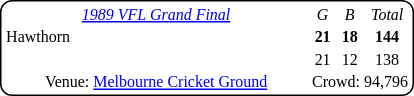<table style="margin-right:4px; margin-top:8px; float:right; clear:right; border:1px #000 solid; border-radius:8px; background:#fff; font-family:Verdana; font-size:8pt; text-align:center;">
<tr>
<td style="width:200px;"><em><a href='#'>1989 VFL Grand Final</a></em></td>
<td><em>G</em></td>
<td><em>B</em></td>
<td><em>Total</em></td>
</tr>
<tr>
<td style="text-align:left">Hawthorn</td>
<td><strong>21</strong></td>
<td><strong>18</strong></td>
<td><strong>144</strong></td>
</tr>
<tr>
<td style="text-align:left"></td>
<td>21</td>
<td>12</td>
<td>138</td>
</tr>
<tr>
<td>Venue: <a href='#'>Melbourne Cricket Ground</a></td>
<td colspan="3">Crowd: 94,796</td>
</tr>
</table>
